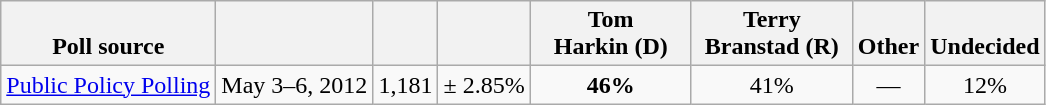<table class="wikitable" style="text-align:center">
<tr valign= bottom>
<th>Poll source</th>
<th></th>
<th></th>
<th></th>
<th style="width:100px;">Tom<br>Harkin (D)</th>
<th style="width:100px;">Terry<br>Branstad (R)</th>
<th>Other</th>
<th>Undecided</th>
</tr>
<tr>
<td align=left><a href='#'>Public Policy Polling</a></td>
<td>May 3–6, 2012</td>
<td>1,181</td>
<td>± 2.85%</td>
<td><strong>46%</strong></td>
<td>41%</td>
<td>—</td>
<td>12%</td>
</tr>
</table>
